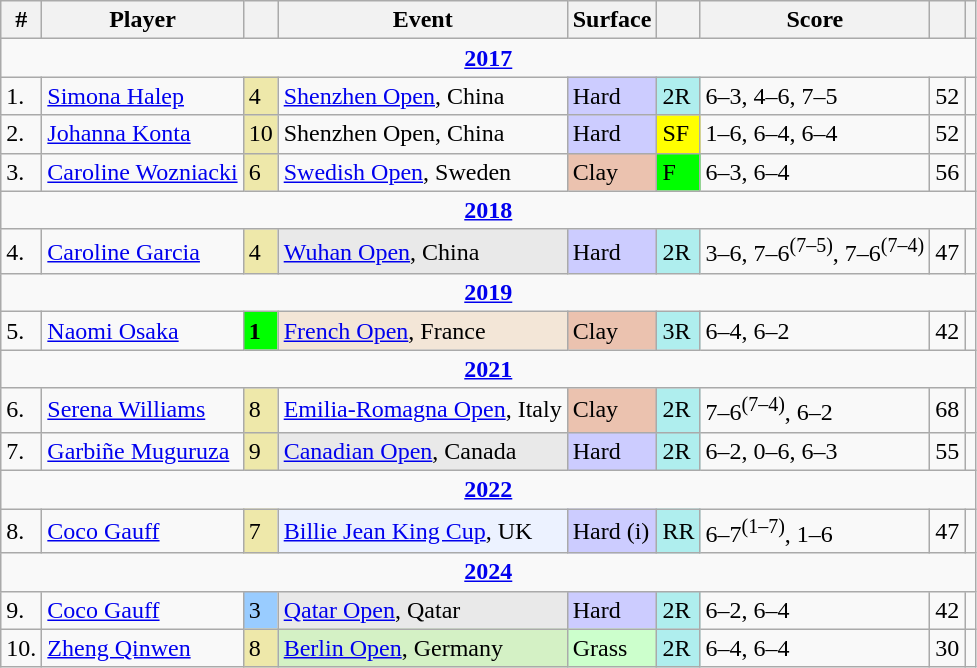<table class="wikitable sortable">
<tr>
<th class="unsortable">#</th>
<th>Player</th>
<th></th>
<th>Event</th>
<th>Surface</th>
<th class="unsortable"></th>
<th class="unsortable">Score</th>
<th class="unsortable"></th>
<th class="unsortable"></th>
</tr>
<tr>
<td colspan="9" style="text-align:center"><strong><a href='#'>2017</a></strong></td>
</tr>
<tr>
<td>1.</td>
<td> <a href='#'>Simona Halep</a></td>
<td style="background:#eee8aa;">4</td>
<td><a href='#'>Shenzhen Open</a>, China</td>
<td style="background:#ccf;">Hard</td>
<td style="background:#afeeee;">2R</td>
<td>6–3, 4–6, 7–5</td>
<td>52</td>
<td></td>
</tr>
<tr>
<td>2.</td>
<td> <a href='#'>Johanna Konta</a></td>
<td style="background:#eee8aa;">10</td>
<td>Shenzhen Open, China</td>
<td style="background:#ccf;">Hard</td>
<td style="background:yellow;">SF</td>
<td>1–6, 6–4, 6–4</td>
<td>52</td>
<td></td>
</tr>
<tr>
<td>3.</td>
<td> <a href='#'>Caroline Wozniacki</a></td>
<td style="background:#eee8aa;">6</td>
<td><a href='#'>Swedish Open</a>, Sweden</td>
<td style="background:#EBC2AF;">Clay</td>
<td style="background:lime;">F</td>
<td>6–3, 6–4</td>
<td>56</td>
<td></td>
</tr>
<tr>
<td colspan="9" style="text-align:center"><strong><a href='#'>2018</a></strong></td>
</tr>
<tr>
<td>4.</td>
<td> <a href='#'>Caroline Garcia</a></td>
<td style="background:#eee8aa;">4</td>
<td style="background:#e9e9e9;"><a href='#'>Wuhan Open</a>, China</td>
<td style="background:#ccf;">Hard</td>
<td style="background:#afeeee;">2R</td>
<td>3–6, 7–6<sup>(7–5)</sup>, 7–6<sup>(7–4)</sup></td>
<td>47</td>
<td></td>
</tr>
<tr>
<td colspan="9" style="text-align:center"><strong><a href='#'>2019</a></strong></td>
</tr>
<tr>
<td>5.</td>
<td> <a href='#'>Naomi Osaka</a></td>
<td bgcolor="lime"><strong>1</strong></td>
<td bgcolor="f3e6d7"><a href='#'>French Open</a>, France</td>
<td bgcolor="EBC2AF">Clay</td>
<td bgcolor="afeeee">3R</td>
<td>6–4, 6–2</td>
<td>42</td>
<td></td>
</tr>
<tr>
<td colspan="9" style="text-align:center"><strong><a href='#'>2021</a></strong></td>
</tr>
<tr>
<td>6.</td>
<td> <a href='#'>Serena Williams</a></td>
<td style="background:#eee8aa;">8</td>
<td><a href='#'>Emilia-Romagna Open</a>, Italy</td>
<td style="background:#EBC2AF;">Clay</td>
<td bgcolor="afeeee">2R</td>
<td>7–6<sup>(7–4)</sup>, 6–2</td>
<td>68</td>
<td></td>
</tr>
<tr>
<td>7.</td>
<td> <a href='#'>Garbiñe Muguruza</a></td>
<td style="background:#eee8aa;">9</td>
<td style="background:#e9e9e9;"><a href='#'>Canadian Open</a>, Canada</td>
<td style="background:#ccf;">Hard</td>
<td bgcolor="afeeee">2R</td>
<td>6–2, 0–6, 6–3</td>
<td>55</td>
<td></td>
</tr>
<tr>
<td colspan="9" align="center"><a href='#'><strong>2022</strong></a></td>
</tr>
<tr>
<td>8.</td>
<td> <a href='#'>Coco Gauff</a></td>
<td bgcolor=eee8aa>7</td>
<td bgcolor=ecf2ff><a href='#'>Billie Jean King Cup</a>, UK</td>
<td bgcolor=#ccf>Hard (i)</td>
<td bgcolor=afeeee>RR</td>
<td>6–7<sup>(1–7)</sup>, 1–6</td>
<td>47</td>
<td></td>
</tr>
<tr>
<td colspan="9" align="center"><a href='#'><strong>2024</strong></a></td>
</tr>
<tr>
<td>9.</td>
<td> <a href='#'>Coco Gauff</a></td>
<td bgcolor=#9cf>3</td>
<td bgcolor="e9e9e9"><a href='#'>Qatar Open</a>, Qatar</td>
<td bgcolor=#ccf>Hard</td>
<td bgcolor=afeeee>2R</td>
<td>6–2, 6–4</td>
<td>42</td>
<td></td>
</tr>
<tr>
<td>10.</td>
<td> <a href='#'>Zheng Qinwen</a></td>
<td style="background:#eee8aa;">8</td>
<td style="background:#d4f1c5"><a href='#'>Berlin Open</a>, Germany</td>
<td bgcolor="#cfc">Grass</td>
<td bgcolor="afeeee">2R</td>
<td>6–4, 6–4</td>
<td>30</td>
<td></td>
</tr>
</table>
